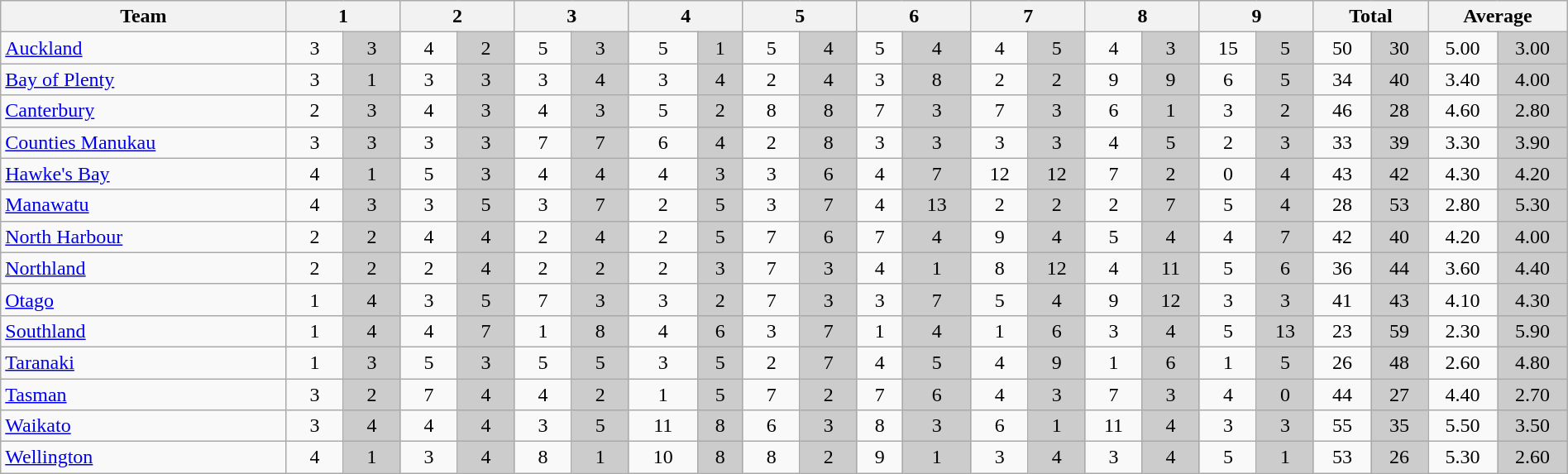<table class="wikitable" style="text-align:center;width:100%">
<tr>
<th style="width:10%">Team</th>
<th style="width:4%" colspan=2>1</th>
<th style="width:4%" colspan=2>2</th>
<th style="width:4%" colspan=2>3</th>
<th style="width:4%" colspan=2>4</th>
<th style="width:4%" colspan=2>5</th>
<th style="width:4%" colspan=2>6</th>
<th style="width:4%" colspan=2>7</th>
<th style="width:4%" colspan=2>8</th>
<th style="width:4%" colspan=2>9</th>
<th style="width:4%" colspan=2>Total</th>
<th style="width:4%" colspan=2>Average</th>
</tr>
<tr>
<td style="text-align:left"><a href='#'>Auckland</a></td>
<td>3</td>
<td style="background:#ccc">3</td>
<td>4</td>
<td style="background:#ccc">2</td>
<td>5</td>
<td style="background:#ccc">3</td>
<td>5</td>
<td style="background:#ccc">1</td>
<td>5</td>
<td style="background:#ccc">4</td>
<td>5</td>
<td style="background:#ccc">4</td>
<td>4</td>
<td style="background:#ccc">5</td>
<td>4</td>
<td style="background:#ccc">3</td>
<td>15</td>
<td style="background:#ccc">5</td>
<td>50</td>
<td style="background:#ccc">30</td>
<td>5.00</td>
<td style="background:#ccc">3.00</td>
</tr>
<tr>
<td style="text-align:left"><a href='#'>Bay of Plenty</a></td>
<td>3</td>
<td style="background:#ccc">1</td>
<td>3</td>
<td style="background:#ccc">3</td>
<td>3</td>
<td style="background:#ccc">4</td>
<td>3</td>
<td style="background:#ccc">4</td>
<td>2</td>
<td style="background:#ccc">4</td>
<td>3</td>
<td style="background:#ccc">8</td>
<td>2</td>
<td style="background:#ccc">2</td>
<td>9</td>
<td style="background:#ccc">9</td>
<td>6</td>
<td style="background:#ccc">5</td>
<td>34</td>
<td style="background:#ccc">40</td>
<td>3.40</td>
<td style="background:#ccc">4.00</td>
</tr>
<tr>
<td style="text-align:left"><a href='#'>Canterbury</a></td>
<td>2</td>
<td style="background:#ccc">3</td>
<td>4</td>
<td style="background:#ccc">3</td>
<td>4</td>
<td style="background:#ccc">3</td>
<td>5</td>
<td style="background:#ccc">2</td>
<td>8</td>
<td style="background:#ccc">8</td>
<td>7</td>
<td style="background:#ccc">3</td>
<td>7</td>
<td style="background:#ccc">3</td>
<td>6</td>
<td style="background:#ccc">1</td>
<td>3</td>
<td style="background:#ccc">2</td>
<td>46</td>
<td style="background:#ccc">28</td>
<td>4.60</td>
<td style="background:#ccc">2.80</td>
</tr>
<tr>
<td style="text-align:left"><a href='#'>Counties Manukau</a></td>
<td>3</td>
<td style="background:#ccc">3</td>
<td>3</td>
<td style="background:#ccc">3</td>
<td>7</td>
<td style="background:#ccc">7</td>
<td>6</td>
<td style="background:#ccc">4</td>
<td>2</td>
<td style="background:#ccc">8</td>
<td>3</td>
<td style="background:#ccc">3</td>
<td>3</td>
<td style="background:#ccc">3</td>
<td>4</td>
<td style="background:#ccc">5</td>
<td>2</td>
<td style="background:#ccc">3</td>
<td>33</td>
<td style="background:#ccc">39</td>
<td>3.30</td>
<td style="background:#ccc">3.90</td>
</tr>
<tr>
<td style="text-align:left"><a href='#'>Hawke's Bay</a></td>
<td>4</td>
<td style="background:#ccc">1</td>
<td>5</td>
<td style="background:#ccc">3</td>
<td>4</td>
<td style="background:#ccc">4</td>
<td>4</td>
<td style="background:#ccc">3</td>
<td>3</td>
<td style="background:#ccc">6</td>
<td>4</td>
<td style="background:#ccc">7</td>
<td>12</td>
<td style="background:#ccc">12</td>
<td>7</td>
<td style="background:#ccc">2</td>
<td>0</td>
<td style="background:#ccc">4</td>
<td>43</td>
<td style="background:#ccc">42</td>
<td>4.30</td>
<td style="background:#ccc">4.20</td>
</tr>
<tr>
<td style="text-align:left"><a href='#'>Manawatu</a></td>
<td>4</td>
<td style="background:#ccc">3</td>
<td>3</td>
<td style="background:#ccc">5</td>
<td>3</td>
<td style="background:#ccc">7</td>
<td>2</td>
<td style="background:#ccc">5</td>
<td>3</td>
<td style="background:#ccc">7</td>
<td>4</td>
<td style="background:#ccc">13</td>
<td>2</td>
<td style="background:#ccc">2</td>
<td>2</td>
<td style="background:#ccc">7</td>
<td>5</td>
<td style="background:#ccc">4</td>
<td>28</td>
<td style="background:#ccc">53</td>
<td>2.80</td>
<td style="background:#ccc">5.30</td>
</tr>
<tr>
<td style="text-align:left"><a href='#'>North Harbour</a></td>
<td>2</td>
<td style="background:#ccc">2</td>
<td>4</td>
<td style="background:#ccc">4</td>
<td>2</td>
<td style="background:#ccc">4</td>
<td>2</td>
<td style="background:#ccc">5</td>
<td>7</td>
<td style="background:#ccc">6</td>
<td>7</td>
<td style="background:#ccc">4</td>
<td>9</td>
<td style="background:#ccc">4</td>
<td>5</td>
<td style="background:#ccc">4</td>
<td>4</td>
<td style="background:#ccc">7</td>
<td>42</td>
<td style="background:#ccc">40</td>
<td>4.20</td>
<td style="background:#ccc">4.00</td>
</tr>
<tr>
<td style="text-align:left"><a href='#'>Northland</a></td>
<td>2</td>
<td style="background:#ccc">2</td>
<td>2</td>
<td style="background:#ccc">4</td>
<td>2</td>
<td style="background:#ccc">2</td>
<td>2</td>
<td style="background:#ccc">3</td>
<td>7</td>
<td style="background:#ccc">3</td>
<td>4</td>
<td style="background:#ccc">1</td>
<td>8</td>
<td style="background:#ccc">12</td>
<td>4</td>
<td style="background:#ccc">11</td>
<td>5</td>
<td style="background:#ccc">6</td>
<td>36</td>
<td style="background:#ccc">44</td>
<td>3.60</td>
<td style="background:#ccc">4.40</td>
</tr>
<tr>
<td style="text-align:left"><a href='#'>Otago</a></td>
<td>1</td>
<td style="background:#ccc">4</td>
<td>3</td>
<td style="background:#ccc">5</td>
<td>7</td>
<td style="background:#ccc">3</td>
<td>3</td>
<td style="background:#ccc">2</td>
<td>7</td>
<td style="background:#ccc">3</td>
<td>3</td>
<td style="background:#ccc">7</td>
<td>5</td>
<td style="background:#ccc">4</td>
<td>9</td>
<td style="background:#ccc">12</td>
<td>3</td>
<td style="background:#ccc">3</td>
<td>41</td>
<td style="background:#ccc">43</td>
<td>4.10</td>
<td style="background:#ccc">4.30</td>
</tr>
<tr>
<td style="text-align:left"><a href='#'>Southland</a></td>
<td>1</td>
<td style="background:#ccc">4</td>
<td>4</td>
<td style="background:#ccc">7</td>
<td>1</td>
<td style="background:#ccc">8</td>
<td>4</td>
<td style="background:#ccc">6</td>
<td>3</td>
<td style="background:#ccc">7</td>
<td>1</td>
<td style="background:#ccc">4</td>
<td>1</td>
<td style="background:#ccc">6</td>
<td>3</td>
<td style="background:#ccc">4</td>
<td>5</td>
<td style="background:#ccc">13</td>
<td>23</td>
<td style="background:#ccc">59</td>
<td>2.30</td>
<td style="background:#ccc">5.90</td>
</tr>
<tr>
<td style="text-align:left"><a href='#'>Taranaki</a></td>
<td>1</td>
<td style="background:#ccc">3</td>
<td>5</td>
<td style="background:#ccc">3</td>
<td>5</td>
<td style="background:#ccc">5</td>
<td>3</td>
<td style="background:#ccc">5</td>
<td>2</td>
<td style="background:#ccc">7</td>
<td>4</td>
<td style="background:#ccc">5</td>
<td>4</td>
<td style="background:#ccc">9</td>
<td>1</td>
<td style="background:#ccc">6</td>
<td>1</td>
<td style="background:#ccc">5</td>
<td>26</td>
<td style="background:#ccc">48</td>
<td>2.60</td>
<td style="background:#ccc">4.80</td>
</tr>
<tr>
<td style="text-align:left"><a href='#'>Tasman</a></td>
<td>3</td>
<td style="background:#ccc">2</td>
<td>7</td>
<td style="background:#ccc">4</td>
<td>4</td>
<td style="background:#ccc">2</td>
<td>1</td>
<td style="background:#ccc">5</td>
<td>7</td>
<td style="background:#ccc">2</td>
<td>7</td>
<td style="background:#ccc">6</td>
<td>4</td>
<td style="background:#ccc">3</td>
<td>7</td>
<td style="background:#ccc">3</td>
<td>4</td>
<td style="background:#ccc">0</td>
<td>44</td>
<td style="background:#ccc">27</td>
<td>4.40</td>
<td style="background:#ccc">2.70</td>
</tr>
<tr>
<td style="text-align:left"><a href='#'>Waikato</a></td>
<td>3</td>
<td style="background:#ccc">4</td>
<td>4</td>
<td style="background:#ccc">4</td>
<td>3</td>
<td style="background:#ccc">5</td>
<td>11</td>
<td style="background:#ccc">8</td>
<td>6</td>
<td style="background:#ccc">3</td>
<td>8</td>
<td style="background:#ccc">3</td>
<td>6</td>
<td style="background:#ccc">1</td>
<td>11</td>
<td style="background:#ccc">4</td>
<td>3</td>
<td style="background:#ccc">3</td>
<td>55</td>
<td style="background:#ccc">35</td>
<td>5.50</td>
<td style="background:#ccc">3.50</td>
</tr>
<tr>
<td style="text-align:left"><a href='#'>Wellington</a></td>
<td>4</td>
<td style="background:#ccc">1</td>
<td>3</td>
<td style="background:#ccc">4</td>
<td>8</td>
<td style="background:#ccc">1</td>
<td>10</td>
<td style="background:#ccc">8</td>
<td>8</td>
<td style="background:#ccc">2</td>
<td>9</td>
<td style="background:#ccc">1</td>
<td>3</td>
<td style="background:#ccc">4</td>
<td>3</td>
<td style="background:#ccc">4</td>
<td>5</td>
<td style="background:#ccc">1</td>
<td>53</td>
<td style="background:#ccc">26</td>
<td>5.30</td>
<td style="background:#ccc">2.60</td>
</tr>
</table>
